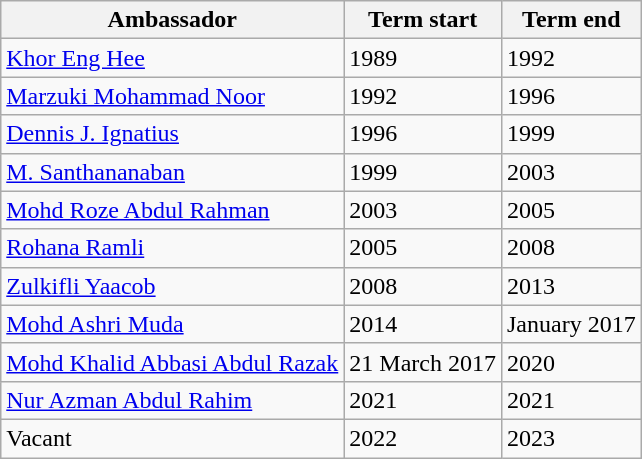<table class=wikitable>
<tr>
<th>Ambassador</th>
<th>Term start</th>
<th>Term end</th>
</tr>
<tr>
<td><a href='#'>Khor Eng Hee</a></td>
<td>1989</td>
<td>1992</td>
</tr>
<tr>
<td><a href='#'>Marzuki Mohammad Noor</a></td>
<td>1992</td>
<td>1996</td>
</tr>
<tr>
<td><a href='#'>Dennis J. Ignatius</a></td>
<td>1996</td>
<td>1999</td>
</tr>
<tr>
<td><a href='#'>M. Santhananaban</a></td>
<td>1999</td>
<td>2003</td>
</tr>
<tr>
<td><a href='#'>Mohd Roze Abdul Rahman</a></td>
<td>2003</td>
<td>2005</td>
</tr>
<tr>
<td><a href='#'>Rohana Ramli</a></td>
<td>2005</td>
<td>2008</td>
</tr>
<tr>
<td><a href='#'>Zulkifli Yaacob</a></td>
<td>2008</td>
<td>2013</td>
</tr>
<tr>
<td><a href='#'>Mohd Ashri Muda</a></td>
<td>2014</td>
<td>January 2017</td>
</tr>
<tr>
<td><a href='#'>Mohd Khalid Abbasi Abdul Razak</a></td>
<td>21 March 2017</td>
<td>2020</td>
</tr>
<tr>
<td><a href='#'>Nur Azman Abdul Rahim</a></td>
<td>2021</td>
<td>2021</td>
</tr>
<tr>
<td>Vacant</td>
<td>2022</td>
<td>2023</td>
</tr>
</table>
